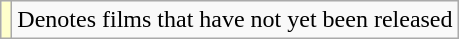<table class="wikitable">
<tr>
<td style="background:#FFFFCC;"></td>
<td>Denotes films that have not yet been released</td>
</tr>
</table>
